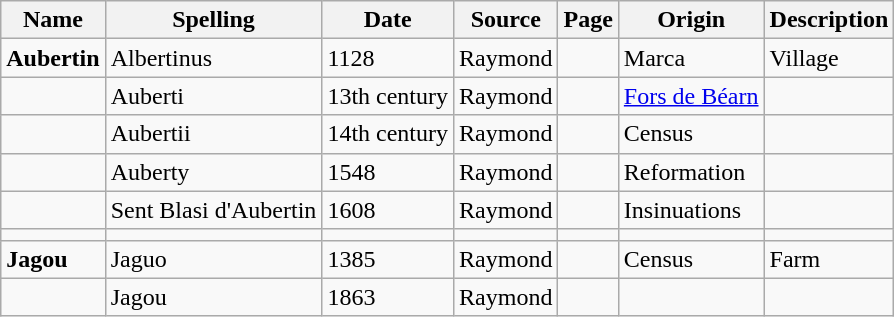<table class="wikitable">
<tr>
<th>Name</th>
<th>Spelling</th>
<th>Date</th>
<th>Source</th>
<th>Page</th>
<th>Origin</th>
<th>Description</th>
</tr>
<tr>
<td><strong>Aubertin</strong></td>
<td>Albertinus</td>
<td>1128</td>
<td>Raymond</td>
<td></td>
<td>Marca</td>
<td>Village</td>
</tr>
<tr>
<td></td>
<td>Auberti</td>
<td>13th century</td>
<td>Raymond</td>
<td></td>
<td><a href='#'>Fors de Béarn</a></td>
<td></td>
</tr>
<tr>
<td></td>
<td>Aubertii</td>
<td>14th century</td>
<td>Raymond</td>
<td></td>
<td>Census</td>
<td></td>
</tr>
<tr>
<td></td>
<td>Auberty</td>
<td>1548</td>
<td>Raymond</td>
<td></td>
<td>Reformation</td>
<td></td>
</tr>
<tr>
<td></td>
<td>Sent Blasi d'Aubertin</td>
<td>1608</td>
<td>Raymond</td>
<td></td>
<td>Insinuations</td>
<td></td>
</tr>
<tr>
<td></td>
<td></td>
<td></td>
<td></td>
<td></td>
<td></td>
<td></td>
</tr>
<tr>
<td><strong>Jagou</strong></td>
<td>Jaguo</td>
<td>1385</td>
<td>Raymond</td>
<td></td>
<td>Census</td>
<td>Farm</td>
</tr>
<tr>
<td></td>
<td>Jagou</td>
<td>1863</td>
<td>Raymond</td>
<td></td>
<td></td>
<td></td>
</tr>
</table>
